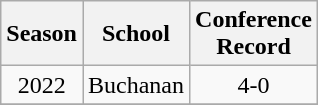<table class="wikitable sortable" style="text-align:center">
<tr>
<th>Season</th>
<th>School</th>
<th>Conference<br>Record</th>
</tr>
<tr>
<td>2022</td>
<td>Buchanan</td>
<td>4-0</td>
</tr>
<tr>
</tr>
</table>
